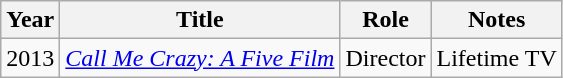<table class="wikitable">
<tr>
<th>Year</th>
<th>Title</th>
<th>Role</th>
<th>Notes</th>
</tr>
<tr>
<td>2013</td>
<td><em><a href='#'>Call Me Crazy: A Five Film</a></em></td>
<td>Director</td>
<td>Lifetime TV</td>
</tr>
</table>
